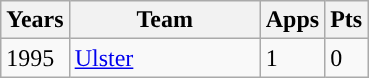<table class="wikitable" style="text-align:left;">
<tr>
<th>Years</th>
<th width=120px>Team</th>
<th>Apps</th>
<th>Pts</th>
</tr>
<tr>
<td>1995</td>
<td><a href='#'>Ulster</a></td>
<td>1</td>
<td>0</td>
</tr>
</table>
